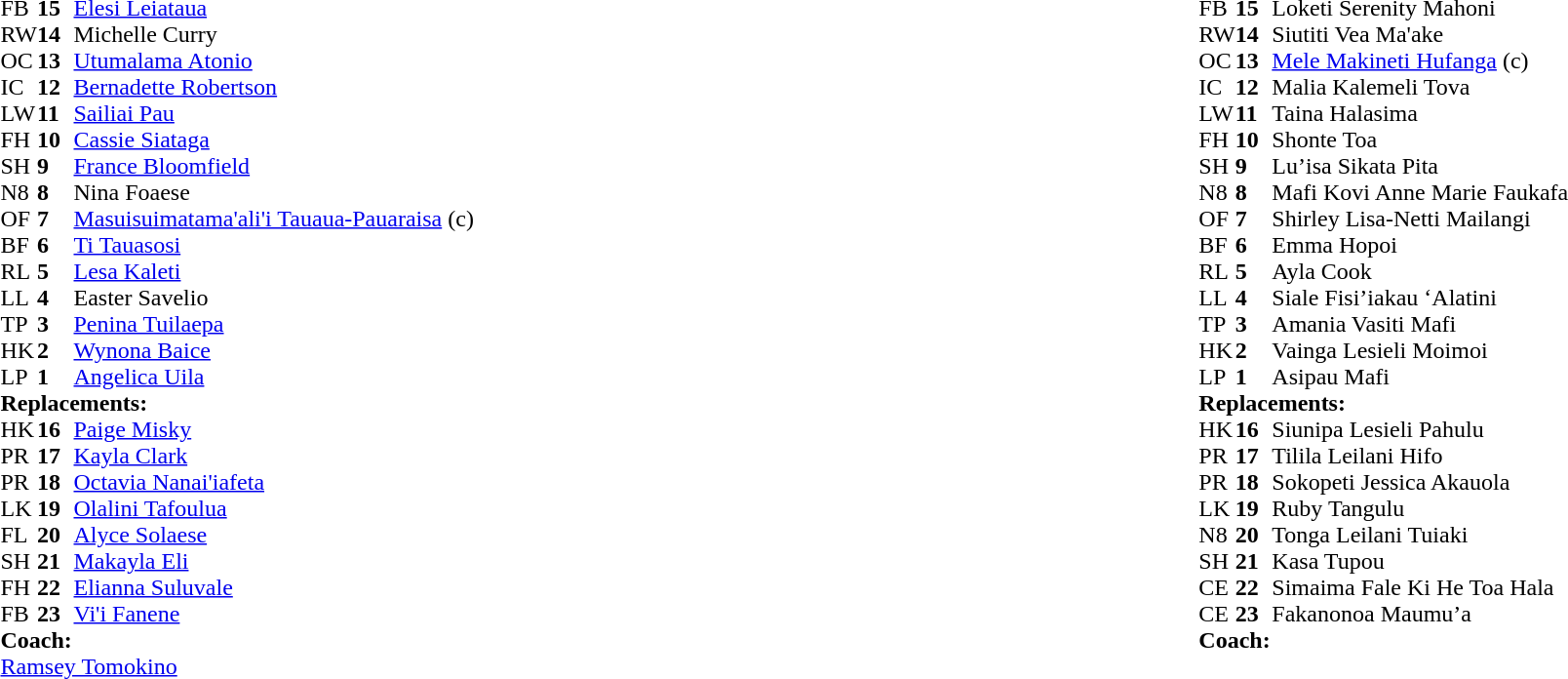<table style="width:100%">
<tr>
<td style="vertical-align:top;width:50%"><br><table cellpadding="0" cellspacing="0">
<tr>
<th width="25"></th>
<th width="25"></th>
</tr>
<tr>
<td>FB</td>
<td><strong>15</strong></td>
<td><a href='#'>Elesi Leiataua</a></td>
</tr>
<tr>
<td>RW</td>
<td><strong>14</strong></td>
<td>Michelle Curry</td>
</tr>
<tr>
<td>OC</td>
<td><strong>13</strong></td>
<td><a href='#'>Utumalama Atonio</a></td>
</tr>
<tr>
<td>IC</td>
<td><strong>12</strong></td>
<td><a href='#'>Bernadette Robertson</a></td>
</tr>
<tr>
<td>LW</td>
<td><strong>11</strong></td>
<td><a href='#'>Sailiai Pau</a></td>
</tr>
<tr>
<td>FH</td>
<td><strong>10</strong></td>
<td><a href='#'>Cassie Siataga</a></td>
</tr>
<tr>
<td>SH</td>
<td><strong>9</strong></td>
<td><a href='#'>France Bloomfield</a></td>
</tr>
<tr>
<td>N8</td>
<td><strong>8</strong></td>
<td>Nina Foaese</td>
</tr>
<tr>
<td>OF</td>
<td><strong>7</strong></td>
<td><a href='#'>Masuisuimatama'ali'i Tauaua-Pauaraisa</a> (c)</td>
</tr>
<tr>
<td>BF</td>
<td><strong>6</strong></td>
<td><a href='#'>Ti Tauasosi</a></td>
</tr>
<tr>
<td>RL</td>
<td><strong>5</strong></td>
<td><a href='#'>Lesa Kaleti</a></td>
</tr>
<tr>
<td>LL</td>
<td><strong>4</strong></td>
<td>Easter Savelio</td>
</tr>
<tr>
<td>TP</td>
<td><strong>3</strong></td>
<td><a href='#'>Penina Tuilaepa</a></td>
</tr>
<tr>
<td>HK</td>
<td><strong>2</strong></td>
<td><a href='#'>Wynona Baice</a></td>
</tr>
<tr>
<td>LP</td>
<td><strong>1</strong></td>
<td><a href='#'>Angelica Uila</a></td>
</tr>
<tr>
<td colspan="3"><strong>Replacements:</strong></td>
</tr>
<tr>
<td>HK</td>
<td><strong>16</strong></td>
<td><a href='#'>Paige Misky</a></td>
</tr>
<tr>
<td>PR</td>
<td><strong>17</strong></td>
<td><a href='#'>Kayla Clark</a></td>
</tr>
<tr>
<td>PR</td>
<td><strong>18</strong></td>
<td><a href='#'>Octavia Nanai'iafeta</a></td>
</tr>
<tr>
<td>LK</td>
<td><strong>19</strong></td>
<td><a href='#'>Olalini Tafoulua</a></td>
</tr>
<tr>
<td>FL</td>
<td><strong>20</strong></td>
<td><a href='#'>Alyce Solaese</a></td>
</tr>
<tr>
<td>SH</td>
<td><strong>21</strong></td>
<td><a href='#'>Makayla Eli</a></td>
</tr>
<tr>
<td>FH</td>
<td><strong>22</strong></td>
<td><a href='#'>Elianna Suluvale</a></td>
</tr>
<tr>
<td>FB</td>
<td><strong>23</strong></td>
<td><a href='#'>Vi'i Fanene</a></td>
</tr>
<tr>
<td colspan="3"><strong>Coach:</strong></td>
</tr>
<tr>
<td colspan="3"> <a href='#'>Ramsey Tomokino</a></td>
</tr>
</table>
</td>
<td valign="top"></td>
<td style="vertical-align:top;width:50%"><br><table cellpadding="0" cellspacing="0" style="margin:auto">
<tr>
<th width="25"></th>
<th width="25"></th>
</tr>
<tr>
<td>FB</td>
<td><strong>15</strong></td>
<td>Loketi Serenity Mahoni</td>
</tr>
<tr>
<td>RW</td>
<td><strong>14</strong></td>
<td>Siutiti Vea Ma'ake</td>
</tr>
<tr>
<td>OC</td>
<td><strong>13</strong></td>
<td><a href='#'>Mele Makineti Hufanga</a> (c)</td>
</tr>
<tr>
<td>IC</td>
<td><strong>12</strong></td>
<td>Malia Kalemeli Tova</td>
</tr>
<tr>
<td>LW</td>
<td><strong>11</strong></td>
<td>Taina Halasima</td>
</tr>
<tr>
<td>FH</td>
<td><strong>10</strong></td>
<td>Shonte Toa</td>
</tr>
<tr>
<td>SH</td>
<td><strong>9</strong></td>
<td>Lu’isa Sikata Pita</td>
</tr>
<tr>
<td>N8</td>
<td><strong>8</strong></td>
<td>Mafi Kovi Anne Marie Faukafa</td>
</tr>
<tr>
<td>OF</td>
<td><strong>7</strong></td>
<td>Shirley Lisa-Netti Mailangi</td>
</tr>
<tr>
<td>BF</td>
<td><strong>6</strong></td>
<td>Emma Hopoi</td>
</tr>
<tr>
<td>RL</td>
<td><strong>5</strong></td>
<td>Ayla Cook</td>
</tr>
<tr>
<td>LL</td>
<td><strong>4</strong></td>
<td>Siale Fisi’iakau ‘Alatini</td>
</tr>
<tr>
<td>TP</td>
<td><strong>3</strong></td>
<td>Amania Vasiti Mafi</td>
</tr>
<tr>
<td>HK</td>
<td><strong>2</strong></td>
<td>Vainga Lesieli Moimoi</td>
</tr>
<tr>
<td>LP</td>
<td><strong>1</strong></td>
<td>Asipau Mafi</td>
</tr>
<tr>
<td colspan="3"><strong>Replacements:</strong></td>
</tr>
<tr>
<td>HK</td>
<td><strong>16</strong></td>
<td>Siunipa Lesieli Pahulu</td>
</tr>
<tr>
<td>PR</td>
<td><strong>17</strong></td>
<td>Tilila Leilani Hifo</td>
</tr>
<tr>
<td>PR</td>
<td><strong>18</strong></td>
<td>Sokopeti Jessica Akauola</td>
</tr>
<tr>
<td>LK</td>
<td><strong>19</strong></td>
<td>Ruby Tangulu</td>
</tr>
<tr>
<td>N8</td>
<td><strong>20</strong></td>
<td>Tonga Leilani Tuiaki</td>
</tr>
<tr>
<td>SH</td>
<td><strong>21</strong></td>
<td>Kasa Tupou</td>
</tr>
<tr>
<td>CE</td>
<td><strong>22</strong></td>
<td>Simaima Fale Ki He Toa Hala</td>
</tr>
<tr>
<td>CE</td>
<td><strong>23</strong></td>
<td>Fakanonoa Maumu’a</td>
</tr>
<tr>
<td colspan="3"><strong>Coach:</strong></td>
</tr>
<tr>
<td colspan="3"></td>
</tr>
</table>
</td>
</tr>
</table>
